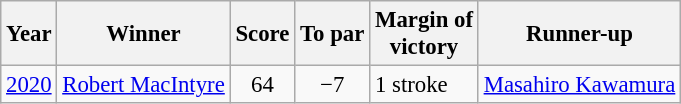<table class="wikitable" style="font-size:95%">
<tr>
<th>Year</th>
<th>Winner</th>
<th>Score</th>
<th>To par</th>
<th>Margin of<br>victory</th>
<th>Runner-up</th>
</tr>
<tr>
<td><a href='#'>2020</a></td>
<td> <a href='#'>Robert MacIntyre</a></td>
<td align=center>64</td>
<td align=center>−7</td>
<td>1 stroke</td>
<td> <a href='#'>Masahiro Kawamura</a></td>
</tr>
</table>
